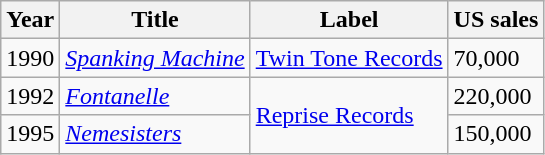<table class="wikitable">
<tr>
<th>Year</th>
<th>Title</th>
<th>Label</th>
<th>US sales</th>
</tr>
<tr>
<td>1990</td>
<td><em><a href='#'>Spanking Machine</a></em></td>
<td><a href='#'>Twin Tone Records</a></td>
<td>70,000</td>
</tr>
<tr>
<td>1992</td>
<td><em><a href='#'>Fontanelle</a></em></td>
<td rowspan="2"><a href='#'>Reprise Records</a></td>
<td>220,000</td>
</tr>
<tr>
<td>1995</td>
<td><em><a href='#'>Nemesisters</a></em></td>
<td>150,000</td>
</tr>
</table>
